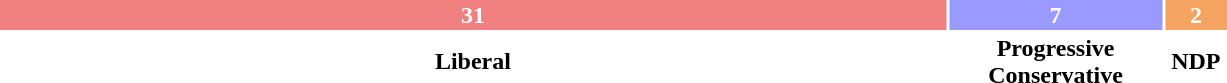<table style="width:65%; text-align:center;">
<tr style="color:white;">
<td style="background:#F08080; width:77.50%;"><strong>31</strong></td>
<td style="background:#9999FF; width:17.50%;"><strong>7</strong></td>
<td style="background:#F4A460; width:5.00%;"><strong>2</strong></td>
</tr>
<tr>
<td><span><strong>Liberal</strong></span></td>
<td><span><strong>Progressive Conservative</strong></span></td>
<td><span><strong>NDP</strong></span></td>
</tr>
</table>
